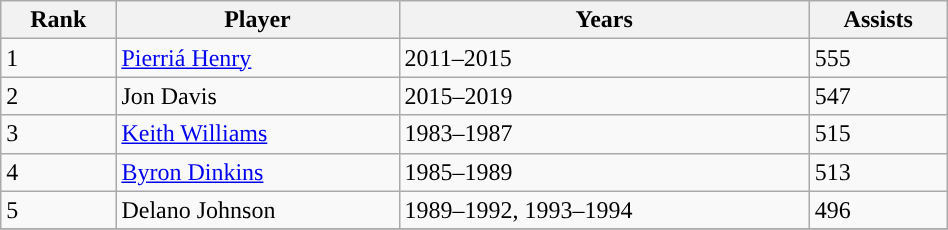<table class="wikitable sortable" style="width: 50%">
<tr>
<th>Rank</th>
<th>Player</th>
<th>Years</th>
<th>Assists</th>
</tr>
<tr>
<td>1</td>
<td><a href='#'>Pierriá Henry</a></td>
<td>2011–2015</td>
<td>555</td>
</tr>
<tr>
<td>2</td>
<td>Jon Davis</td>
<td>2015–2019</td>
<td>547</td>
</tr>
<tr>
<td>3</td>
<td><a href='#'>Keith Williams</a></td>
<td>1983–1987</td>
<td>515</td>
</tr>
<tr>
<td>4</td>
<td><a href='#'>Byron Dinkins</a></td>
<td>1985–1989</td>
<td>513</td>
</tr>
<tr>
<td>5</td>
<td>Delano Johnson</td>
<td>1989–1992, 1993–1994</td>
<td>496</td>
</tr>
<tr>
</tr>
</table>
